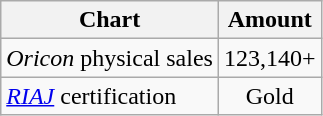<table class="wikitable">
<tr>
<th>Chart</th>
<th>Amount</th>
</tr>
<tr>
<td><em>Oricon</em> physical sales</td>
<td style="text-align:center;">123,140+</td>
</tr>
<tr>
<td><em><a href='#'>RIAJ</a></em> certification</td>
<td style="text-align:center;">Gold</td>
</tr>
</table>
